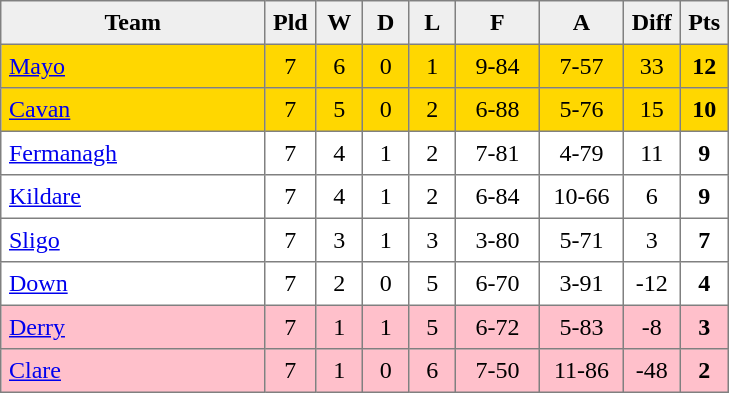<table style=border-collapse:collapse border=1 cellspacing=0 cellpadding=5>
<tr align=center bgcolor=#efefef>
<th width=165>Team</th>
<th width=20>Pld</th>
<th width=20>W</th>
<th width=20>D</th>
<th width=20>L</th>
<th width=45>F</th>
<th width=45>A</th>
<th width=20>Diff</th>
<th width=20>Pts</th>
</tr>
<tr align=center style= "background:gold;">
<td style="text-align:left"><a href='#'>Mayo</a></td>
<td>7</td>
<td>6</td>
<td>0</td>
<td>1</td>
<td>9-84</td>
<td>7-57</td>
<td>33</td>
<td><strong>12</strong></td>
</tr>
<tr align=center style= "background:gold;">
<td style="text-align:left"><a href='#'>Cavan</a></td>
<td>7</td>
<td>5</td>
<td>0</td>
<td>2</td>
<td>6-88</td>
<td>5-76</td>
<td>15</td>
<td><strong>10</strong></td>
</tr>
<tr align=center style= "">
<td style="text-align:left"><a href='#'>Fermanagh</a></td>
<td>7</td>
<td>4</td>
<td>1</td>
<td>2</td>
<td>7-81</td>
<td>4-79</td>
<td>11</td>
<td><strong>9</strong></td>
</tr>
<tr align=center style= "">
<td style="text-align:left"><a href='#'>Kildare</a></td>
<td>7</td>
<td>4</td>
<td>1</td>
<td>2</td>
<td>6-84</td>
<td>10-66</td>
<td>6</td>
<td><strong>9</strong></td>
</tr>
<tr align=center style= "">
<td style="text-align:left"><a href='#'>Sligo</a></td>
<td>7</td>
<td>3</td>
<td>1</td>
<td>3</td>
<td>3-80</td>
<td>5-71</td>
<td>3</td>
<td><strong>7</strong></td>
</tr>
<tr align=center style= "">
<td style="text-align:left"><a href='#'>Down</a></td>
<td>7</td>
<td>2</td>
<td>0</td>
<td>5</td>
<td>6-70</td>
<td>3-91</td>
<td>-12</td>
<td><strong>4</strong></td>
</tr>
<tr align=center style= "background:#FFC0CB">
<td style="text-align:left"><a href='#'>Derry</a></td>
<td>7</td>
<td>1</td>
<td>1</td>
<td>5</td>
<td>6-72</td>
<td>5-83</td>
<td>-8</td>
<td><strong>3</strong></td>
</tr>
<tr align=center style= "background:#FFC0CB">
<td style="text-align:left"><a href='#'>Clare</a></td>
<td>7</td>
<td>1</td>
<td>0</td>
<td>6</td>
<td>7-50</td>
<td>11-86</td>
<td>-48</td>
<td><strong>2</strong></td>
</tr>
</table>
